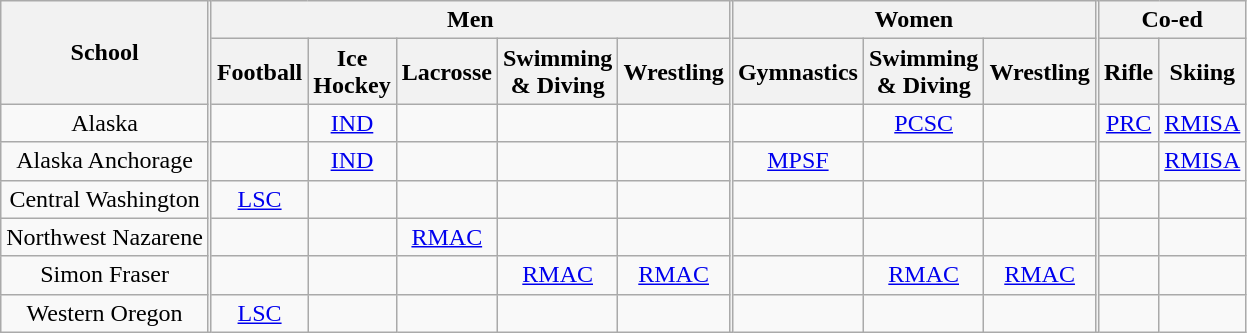<table class="wikitable" style="text-align:center">
<tr>
<th rowspan=2>School</th>
<th rowspan=8 style="padding:0" width="1"></th>
<th colspan=5>Men</th>
<th rowspan=8 style="padding:0" width="1"></th>
<th colspan=3>Women</th>
<th rowspan=8 style="padding:0" width="1"></th>
<th colspan=2>Co-ed</th>
</tr>
<tr>
<th>Football</th>
<th>Ice<br>Hockey</th>
<th>Lacrosse</th>
<th>Swimming<br>& Diving</th>
<th>Wrestling</th>
<th>Gymnastics</th>
<th>Swimming<br>& Diving</th>
<th>Wrestling</th>
<th>Rifle</th>
<th>Skiing</th>
</tr>
<tr>
<td>Alaska</td>
<td></td>
<td><a href='#'>IND</a></td>
<td></td>
<td></td>
<td></td>
<td></td>
<td><a href='#'>PCSC</a></td>
<td></td>
<td><a href='#'>PRC</a></td>
<td><a href='#'>RMISA</a></td>
</tr>
<tr>
<td>Alaska Anchorage</td>
<td></td>
<td><a href='#'>IND</a></td>
<td></td>
<td></td>
<td></td>
<td><a href='#'>MPSF</a></td>
<td></td>
<td></td>
<td></td>
<td><a href='#'>RMISA</a></td>
</tr>
<tr>
<td>Central Washington</td>
<td><a href='#'>LSC</a></td>
<td></td>
<td></td>
<td></td>
<td></td>
<td></td>
<td></td>
<td></td>
<td></td>
<td></td>
</tr>
<tr>
<td>Northwest Nazarene</td>
<td></td>
<td></td>
<td><a href='#'>RMAC</a></td>
<td></td>
<td></td>
<td></td>
<td></td>
<td></td>
<td></td>
<td></td>
</tr>
<tr>
<td>Simon Fraser</td>
<td></td>
<td></td>
<td></td>
<td><a href='#'>RMAC</a></td>
<td><a href='#'>RMAC</a></td>
<td></td>
<td><a href='#'>RMAC</a></td>
<td><a href='#'>RMAC</a></td>
<td></td>
<td></td>
</tr>
<tr>
<td>Western Oregon</td>
<td><a href='#'>LSC</a></td>
<td></td>
<td></td>
<td></td>
<td></td>
<td></td>
<td></td>
<td></td>
<td></td>
<td></td>
</tr>
</table>
